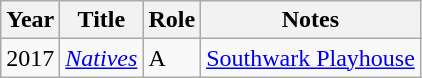<table class = "wikitable sortable">
<tr>
<th>Year</th>
<th>Title</th>
<th>Role</th>
<th class = "unsortable">Notes</th>
</tr>
<tr>
<td>2017</td>
<td><em><a href='#'>Natives</a></em></td>
<td>A</td>
<td><a href='#'>Southwark Playhouse</a></td>
</tr>
</table>
